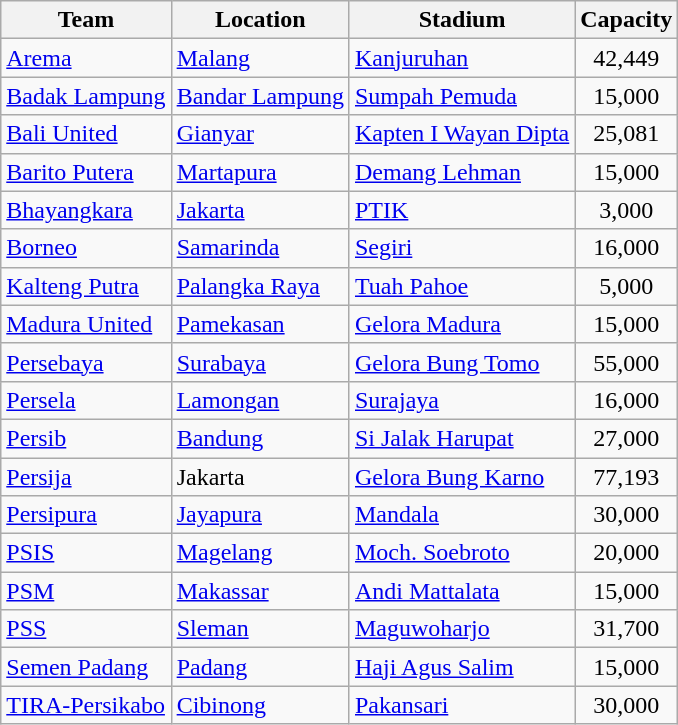<table class="wikitable sortable">
<tr>
<th>Team</th>
<th>Location</th>
<th>Stadium</th>
<th>Capacity</th>
</tr>
<tr>
<td><a href='#'>Arema</a></td>
<td><a href='#'>Malang</a></td>
<td><a href='#'>Kanjuruhan</a></td>
<td align="center">42,449</td>
</tr>
<tr>
<td><a href='#'>Badak Lampung</a></td>
<td><a href='#'>Bandar Lampung</a></td>
<td><a href='#'>Sumpah Pemuda</a></td>
<td align="center">15,000</td>
</tr>
<tr>
<td><a href='#'>Bali United</a></td>
<td><a href='#'>Gianyar</a></td>
<td><a href='#'>Kapten I Wayan Dipta</a></td>
<td align="center">25,081</td>
</tr>
<tr>
<td><a href='#'>Barito Putera</a></td>
<td><a href='#'>Martapura</a></td>
<td><a href='#'>Demang Lehman</a></td>
<td align="center">15,000</td>
</tr>
<tr>
<td><a href='#'>Bhayangkara</a></td>
<td><a href='#'>Jakarta</a></td>
<td><a href='#'>PTIK</a></td>
<td align="center">3,000</td>
</tr>
<tr>
<td><a href='#'>Borneo</a></td>
<td><a href='#'>Samarinda</a></td>
<td><a href='#'>Segiri</a></td>
<td align="center">16,000</td>
</tr>
<tr>
<td><a href='#'>Kalteng Putra</a></td>
<td><a href='#'>Palangka Raya</a></td>
<td><a href='#'>Tuah Pahoe</a></td>
<td align="center">5,000</td>
</tr>
<tr>
<td><a href='#'>Madura United</a></td>
<td><a href='#'>Pamekasan</a></td>
<td><a href='#'>Gelora Madura</a></td>
<td align="center">15,000</td>
</tr>
<tr>
<td><a href='#'>Persebaya</a></td>
<td><a href='#'>Surabaya</a></td>
<td><a href='#'>Gelora Bung Tomo</a></td>
<td align="center">55,000</td>
</tr>
<tr>
<td><a href='#'>Persela</a></td>
<td><a href='#'>Lamongan</a></td>
<td><a href='#'>Surajaya</a></td>
<td align="center">16,000</td>
</tr>
<tr>
<td><a href='#'>Persib</a></td>
<td><a href='#'>Bandung</a></td>
<td><a href='#'>Si Jalak Harupat</a></td>
<td align="center">27,000</td>
</tr>
<tr>
<td><a href='#'>Persija</a></td>
<td>Jakarta</td>
<td><a href='#'>Gelora Bung Karno</a></td>
<td align="center">77,193</td>
</tr>
<tr>
<td><a href='#'>Persipura</a></td>
<td><a href='#'>Jayapura</a></td>
<td><a href='#'>Mandala</a></td>
<td align="center">30,000</td>
</tr>
<tr>
<td><a href='#'>PSIS</a></td>
<td><a href='#'>Magelang</a></td>
<td><a href='#'>Moch. Soebroto</a></td>
<td align="center">20,000</td>
</tr>
<tr>
<td><a href='#'>PSM</a></td>
<td><a href='#'>Makassar</a></td>
<td><a href='#'>Andi Mattalata</a></td>
<td align="center">15,000</td>
</tr>
<tr>
<td><a href='#'>PSS</a></td>
<td><a href='#'>Sleman</a></td>
<td><a href='#'>Maguwoharjo</a></td>
<td align="center">31,700</td>
</tr>
<tr>
<td><a href='#'>Semen Padang</a></td>
<td><a href='#'>Padang</a></td>
<td><a href='#'>Haji Agus Salim</a></td>
<td align="center">15,000</td>
</tr>
<tr>
<td><a href='#'>TIRA-Persikabo</a></td>
<td><a href='#'>Cibinong</a></td>
<td><a href='#'>Pakansari</a></td>
<td align="center">30,000</td>
</tr>
</table>
